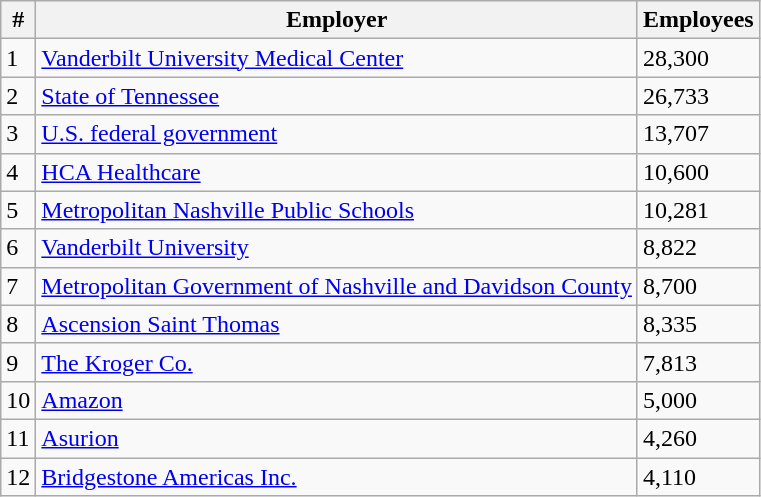<table class="wikitable">
<tr>
<th>#</th>
<th>Employer</th>
<th>Employees</th>
</tr>
<tr>
<td>1</td>
<td><a href='#'>Vanderbilt University Medical Center</a></td>
<td>28,300</td>
</tr>
<tr>
<td>2</td>
<td><a href='#'>State of Tennessee</a></td>
<td>26,733</td>
</tr>
<tr>
<td>3</td>
<td><a href='#'>U.S. federal government</a></td>
<td>13,707</td>
</tr>
<tr>
<td>4</td>
<td><a href='#'>HCA Healthcare</a></td>
<td>10,600</td>
</tr>
<tr>
<td>5</td>
<td><a href='#'>Metropolitan Nashville Public Schools</a></td>
<td>10,281</td>
</tr>
<tr>
<td>6</td>
<td><a href='#'>Vanderbilt University</a></td>
<td>8,822</td>
</tr>
<tr>
<td>7</td>
<td><a href='#'>Metropolitan Government of Nashville and Davidson County</a></td>
<td>8,700</td>
</tr>
<tr>
<td>8</td>
<td><a href='#'>Ascension Saint Thomas</a></td>
<td>8,335</td>
</tr>
<tr>
<td>9</td>
<td><a href='#'>The Kroger Co.</a></td>
<td>7,813</td>
</tr>
<tr>
<td>10</td>
<td><a href='#'>Amazon</a></td>
<td>5,000</td>
</tr>
<tr>
<td>11</td>
<td><a href='#'>Asurion</a></td>
<td>4,260</td>
</tr>
<tr>
<td>12</td>
<td><a href='#'>Bridgestone Americas Inc.</a></td>
<td>4,110</td>
</tr>
</table>
